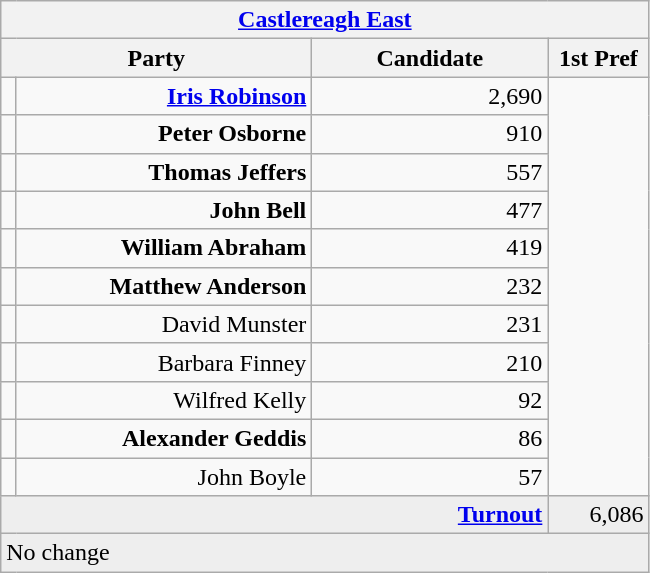<table class="wikitable">
<tr>
<th colspan="4" align="center"><a href='#'>Castlereagh East</a></th>
</tr>
<tr>
<th colspan="2" align="center" width=200>Party</th>
<th width=150>Candidate</th>
<th width=60>1st Pref</th>
</tr>
<tr>
<td></td>
<td align="right"><strong><a href='#'>Iris Robinson</a></strong></td>
<td align="right">2,690</td>
</tr>
<tr>
<td></td>
<td align="right"><strong>Peter Osborne</strong></td>
<td align="right">910</td>
</tr>
<tr>
<td></td>
<td align="right"><strong>Thomas Jeffers</strong></td>
<td align="right">557</td>
</tr>
<tr>
<td></td>
<td align="right"><strong>John Bell</strong></td>
<td align="right">477</td>
</tr>
<tr>
<td></td>
<td align="right"><strong>William Abraham</strong></td>
<td align="right">419</td>
</tr>
<tr>
<td></td>
<td align="right"><strong>Matthew Anderson</strong></td>
<td align="right">232</td>
</tr>
<tr>
<td></td>
<td align="right">David Munster</td>
<td align="right">231</td>
</tr>
<tr>
<td></td>
<td align="right">Barbara Finney</td>
<td align="right">210</td>
</tr>
<tr>
<td></td>
<td align="right">Wilfred Kelly</td>
<td align="right">92</td>
</tr>
<tr>
<td></td>
<td align="right"><strong>Alexander Geddis</strong></td>
<td align="right">86</td>
</tr>
<tr>
<td></td>
<td align="right">John Boyle</td>
<td align="right">57</td>
</tr>
<tr bgcolor="EEEEEE">
<td colspan=3 align="right"><strong><a href='#'>Turnout</a></strong></td>
<td align="right">6,086</td>
</tr>
<tr>
<td colspan=4 bgcolor="EEEEEE">No change</td>
</tr>
</table>
